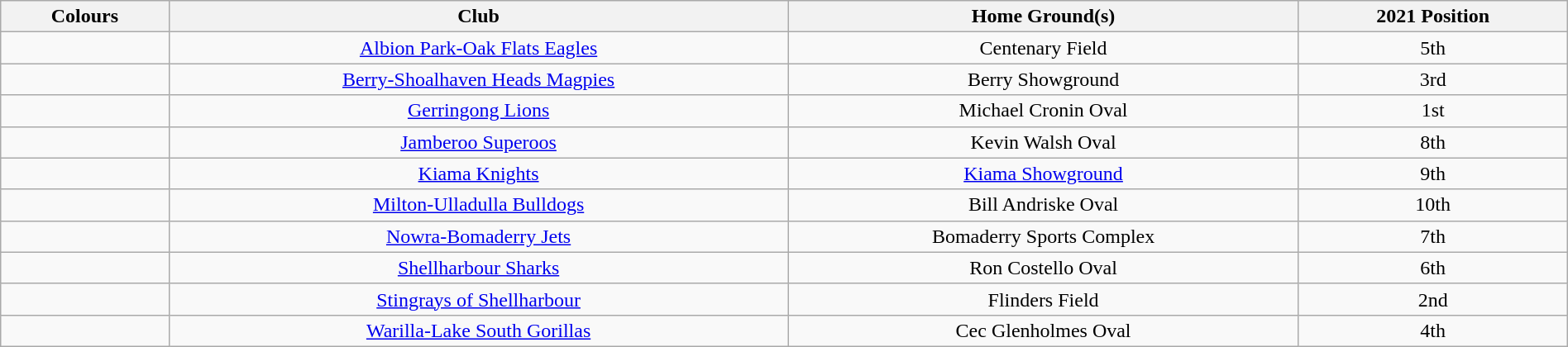<table class="wikitable" style="width:100%; text-align:center;">
<tr>
<th>Colours</th>
<th>Club</th>
<th>Home Ground(s)</th>
<th>2021 Position</th>
</tr>
<tr>
<td></td>
<td><a href='#'>Albion Park-Oak Flats Eagles</a></td>
<td>Centenary Field</td>
<td>5th</td>
</tr>
<tr>
<td></td>
<td><a href='#'>Berry-Shoalhaven Heads Magpies</a></td>
<td>Berry Showground</td>
<td>3rd</td>
</tr>
<tr>
<td></td>
<td><a href='#'>Gerringong Lions</a></td>
<td>Michael Cronin Oval</td>
<td>1st</td>
</tr>
<tr>
<td></td>
<td><a href='#'>Jamberoo Superoos</a></td>
<td>Kevin Walsh Oval</td>
<td>8th</td>
</tr>
<tr>
<td></td>
<td><a href='#'>Kiama Knights</a></td>
<td><a href='#'>Kiama Showground</a></td>
<td>9th</td>
</tr>
<tr>
<td></td>
<td><a href='#'>Milton-Ulladulla Bulldogs</a></td>
<td>Bill Andriske Oval</td>
<td>10th</td>
</tr>
<tr>
<td></td>
<td><a href='#'>Nowra-Bomaderry Jets</a></td>
<td>Bomaderry Sports Complex</td>
<td>7th</td>
</tr>
<tr>
<td></td>
<td><a href='#'>Shellharbour Sharks</a></td>
<td>Ron Costello Oval</td>
<td>6th</td>
</tr>
<tr>
<td></td>
<td><a href='#'>Stingrays of Shellharbour</a></td>
<td>Flinders Field</td>
<td>2nd</td>
</tr>
<tr>
<td></td>
<td><a href='#'>Warilla-Lake South Gorillas</a></td>
<td>Cec Glenholmes Oval</td>
<td>4th</td>
</tr>
</table>
